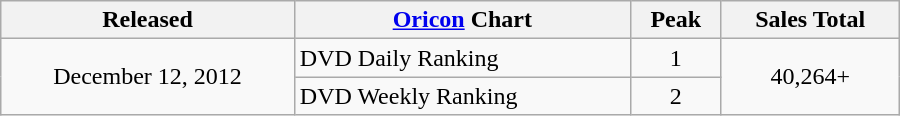<table class="wikitable" style="width:600px;">
<tr>
<th style="text-align:center;">Released</th>
<th style="text-align:center;"><a href='#'>Oricon</a> Chart</th>
<th style="text-align:center;">Peak</th>
<th style="text-align:center;">Sales Total</th>
</tr>
<tr>
<td style="text-align:center;" rowspan="2">December 12, 2012</td>
<td align="left">DVD Daily Ranking</td>
<td style="text-align:center;">1</td>
<td style="text-align:center;" rowspan="2">40,264+</td>
</tr>
<tr>
<td align="left">DVD Weekly Ranking</td>
<td style="text-align:center;">2</td>
</tr>
</table>
